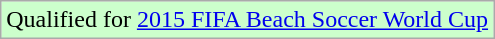<table class="wikitable">
<tr bgcolor="#ccffcc">
<td>Qualified for <a href='#'>2015 FIFA Beach Soccer World Cup</a></td>
</tr>
</table>
